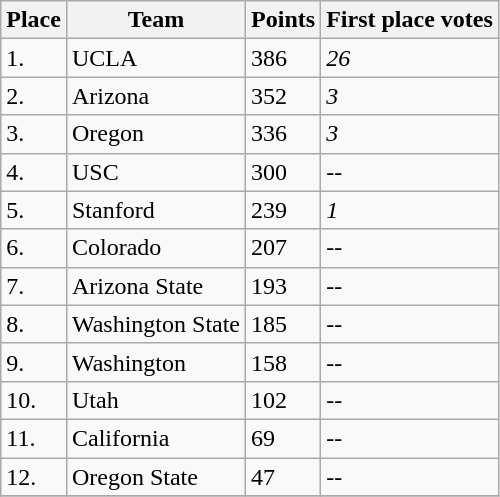<table class="wikitable">
<tr>
<th>Place</th>
<th>Team</th>
<th>Points</th>
<th>First place votes</th>
</tr>
<tr>
<td>1.</td>
<td ! style=>UCLA</td>
<td>386</td>
<td><em>26</em></td>
</tr>
<tr>
<td>2.</td>
<td ! style=>Arizona</td>
<td>352</td>
<td><em>3</em></td>
</tr>
<tr>
<td>3.</td>
<td ! style=>Oregon</td>
<td>336</td>
<td><em>3</em></td>
</tr>
<tr>
<td>4.</td>
<td ! style=>USC</td>
<td>300</td>
<td>--</td>
</tr>
<tr>
<td>5.</td>
<td ! style=>Stanford</td>
<td>239</td>
<td><em>1</em></td>
</tr>
<tr>
<td>6.</td>
<td ! style=>Colorado</td>
<td>207</td>
<td>--</td>
</tr>
<tr>
<td>7.</td>
<td ! style=>Arizona State</td>
<td>193</td>
<td>--</td>
</tr>
<tr>
<td>8.</td>
<td ! style=>Washington State</td>
<td>185</td>
<td>--</td>
</tr>
<tr>
<td>9.</td>
<td ! style=>Washington</td>
<td>158</td>
<td>--</td>
</tr>
<tr>
<td>10.</td>
<td ! style=>Utah</td>
<td>102</td>
<td>--</td>
</tr>
<tr>
<td>11.</td>
<td ! style=>California</td>
<td>69</td>
<td>--</td>
</tr>
<tr>
<td>12.</td>
<td ! style=>Oregon State</td>
<td>47</td>
<td>--</td>
</tr>
<tr>
</tr>
</table>
